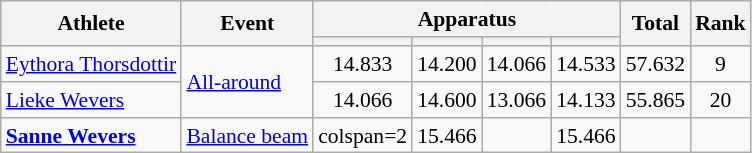<table class="wikitable" style="font-size:90%">
<tr>
<th rowspan=2>Athlete</th>
<th rowspan=2>Event</th>
<th colspan=4>Apparatus</th>
<th rowspan=2>Total</th>
<th rowspan=2>Rank</th>
</tr>
<tr style="font-size:95%">
<th></th>
<th></th>
<th></th>
<th></th>
</tr>
<tr align=center>
<td align=left><a href='#'>Eythora Thorsdottir</a></td>
<td align=left rowspan=2><a href='#'>All-around</a></td>
<td>14.833</td>
<td>14.200</td>
<td>14.066</td>
<td>14.533</td>
<td>57.632</td>
<td>9</td>
</tr>
<tr align=center>
<td align=left><a href='#'>Lieke Wevers</a></td>
<td>14.066</td>
<td>14.600</td>
<td>13.066</td>
<td>14.133</td>
<td>55.865</td>
<td>20</td>
</tr>
<tr align=center>
<td align=left><strong><a href='#'>Sanne Wevers</a></strong></td>
<td align=left><a href='#'>Balance beam</a></td>
<td>colspan=2 </td>
<td>15.466</td>
<td></td>
<td>15.466</td>
<td></td>
</tr>
</table>
